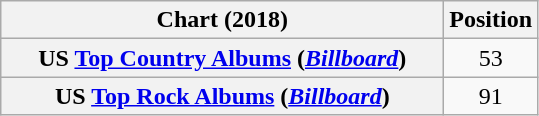<table class="wikitable sortable plainrowheaders" style="text-align:center;">
<tr>
<th scope="col" style="width:18em;">Chart (2018)</th>
<th scope="col">Position</th>
</tr>
<tr>
<th scope="row">US <a href='#'>Top Country Albums</a> (<em><a href='#'>Billboard</a></em>)</th>
<td>53</td>
</tr>
<tr>
<th scope="row">US <a href='#'>Top Rock Albums</a> (<em><a href='#'>Billboard</a></em>)</th>
<td>91</td>
</tr>
</table>
